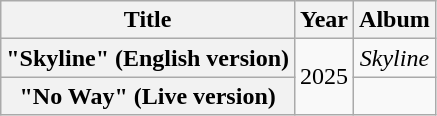<table class="wikitable plainrowheaders" style="text-align:center">
<tr>
<th scope="col">Title</th>
<th scope="col">Year</th>
<th scope="col">Album</th>
</tr>
<tr>
<th scope="row">"Skyline" (English version)</th>
<td rowspan="2">2025</td>
<td><em>Skyline</em></td>
</tr>
<tr>
<th scope="row">"No Way" (Live version)</th>
<td></td>
</tr>
</table>
